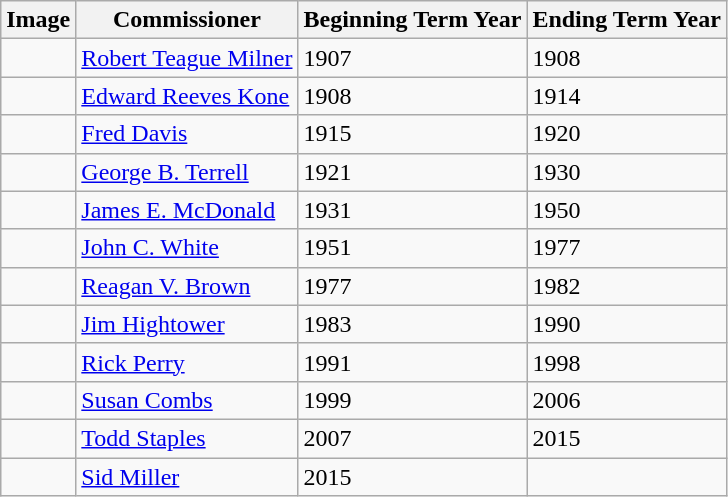<table class="wikitable sortable">
<tr>
<th>Image</th>
<th>Commissioner</th>
<th>Beginning Term Year</th>
<th>Ending Term Year</th>
</tr>
<tr>
<td></td>
<td><a href='#'>Robert Teague Milner</a></td>
<td>1907</td>
<td>1908</td>
</tr>
<tr>
<td></td>
<td><a href='#'>Edward Reeves Kone</a></td>
<td>1908</td>
<td>1914</td>
</tr>
<tr>
<td></td>
<td><a href='#'>Fred Davis</a></td>
<td>1915</td>
<td>1920</td>
</tr>
<tr>
<td></td>
<td><a href='#'>George B. Terrell</a></td>
<td>1921</td>
<td>1930</td>
</tr>
<tr>
<td></td>
<td><a href='#'>James E. McDonald</a></td>
<td>1931</td>
<td>1950</td>
</tr>
<tr>
<td></td>
<td><a href='#'>John C. White</a></td>
<td>1951</td>
<td>1977</td>
</tr>
<tr>
<td></td>
<td><a href='#'>Reagan V. Brown</a></td>
<td>1977</td>
<td>1982</td>
</tr>
<tr>
<td></td>
<td><a href='#'>Jim Hightower</a></td>
<td>1983</td>
<td>1990</td>
</tr>
<tr>
<td></td>
<td><a href='#'>Rick Perry</a></td>
<td>1991</td>
<td>1998</td>
</tr>
<tr>
<td></td>
<td><a href='#'>Susan Combs</a></td>
<td>1999</td>
<td>2006</td>
</tr>
<tr>
<td></td>
<td><a href='#'>Todd Staples</a></td>
<td>2007</td>
<td>2015</td>
</tr>
<tr>
<td></td>
<td><a href='#'>Sid Miller</a></td>
<td>2015</td>
<td></td>
</tr>
</table>
